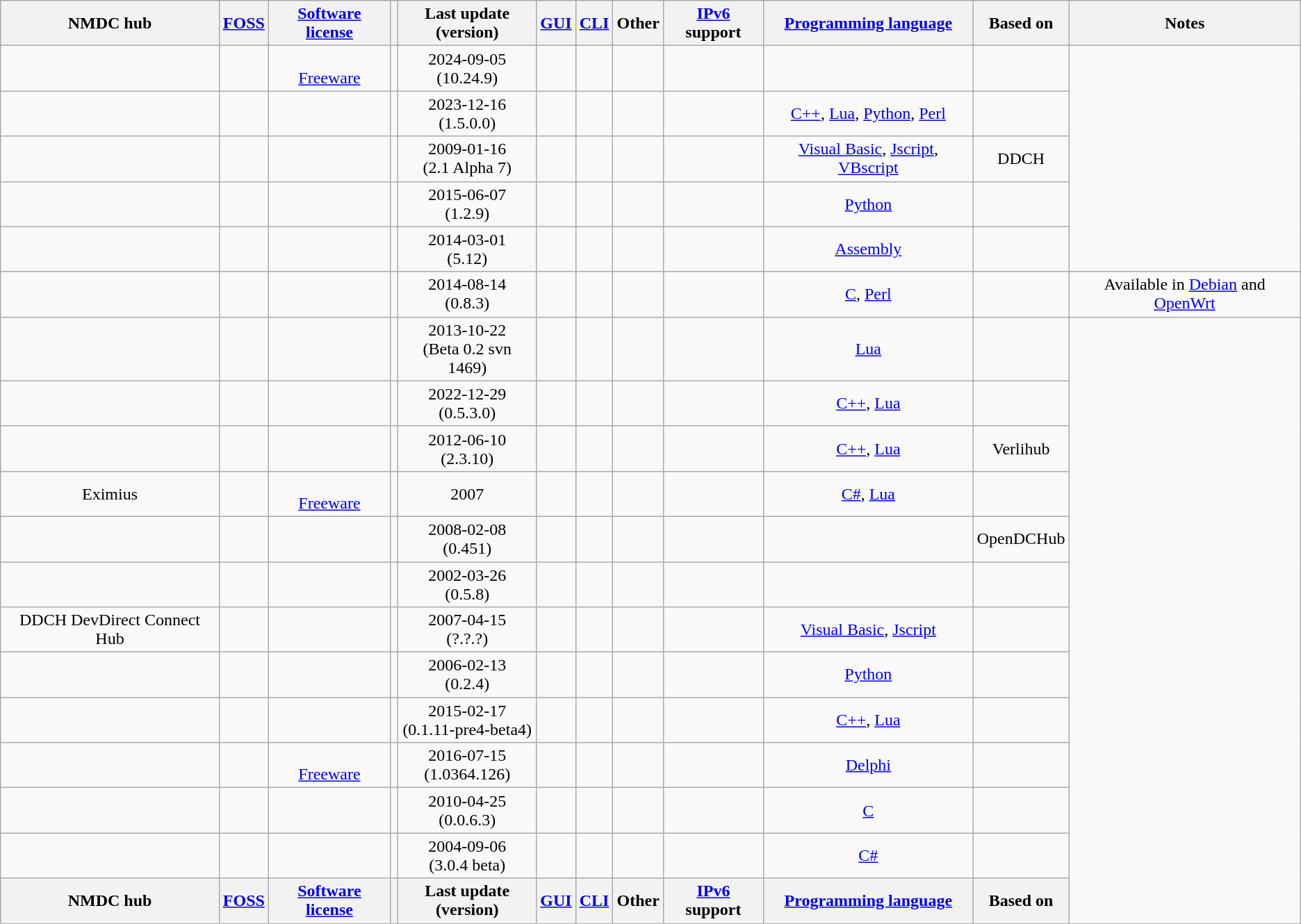<table style="text-align: center;" class="wikitable sortable sort-under">
<tr>
<th>NMDC hub</th>
<th><a href='#'>FOSS</a></th>
<th><a href='#'>Software license</a></th>
<th><br></th>
<th>Last update<br>(version)</th>
<th><a href='#'>GUI</a></th>
<th><a href='#'>CLI</a></th>
<th>Other</th>
<th><a href='#'>IPv6</a> support</th>
<th><a href='#'>Programming language</a></th>
<th>Based on</th>
<th>Notes</th>
</tr>
<tr>
<td></td>
<td></td>
<td><br><a href='#'>Freeware</a></td>
<td></td>
<td>2024-09-05<br>(10.24.9)</td>
<td></td>
<td></td>
<td></td>
<td></td>
<td></td>
<td></td>
</tr>
<tr>
<td></td>
<td></td>
<td></td>
<td></td>
<td>2023-12-16<br>(1.5.0.0)</td>
<td></td>
<td></td>
<td></td>
<td></td>
<td><a href='#'>C++</a>, <a href='#'>Lua</a>, <a href='#'>Python</a>, <a href='#'>Perl</a></td>
<td></td>
</tr>
<tr>
<td></td>
<td></td>
<td></td>
<td></td>
<td>2009-01-16<br>(2.1 Alpha 7)</td>
<td></td>
<td></td>
<td></td>
<td></td>
<td><a href='#'>Visual Basic</a>, <a href='#'>Jscript</a>, <a href='#'>VBscript</a></td>
<td>DDCH</td>
</tr>
<tr>
<td></td>
<td></td>
<td></td>
<td></td>
<td>2015-06-07<br>(1.2.9)</td>
<td></td>
<td></td>
<td></td>
<td></td>
<td><a href='#'>Python</a></td>
<td></td>
</tr>
<tr>
<td></td>
<td></td>
<td></td>
<td></td>
<td>2014-03-01<br>(5.12)</td>
<td></td>
<td></td>
<td></td>
<td></td>
<td><a href='#'>Assembly</a></td>
<td></td>
</tr>
<tr>
<td></td>
<td></td>
<td></td>
<td></td>
<td>2014-08-14<br>(0.8.3)</td>
<td></td>
<td></td>
<td></td>
<td></td>
<td><a href='#'>C</a>, <a href='#'>Perl</a></td>
<td></td>
<td>Available in <a href='#'>Debian</a> and <a href='#'>OpenWrt</a></td>
</tr>
<tr>
<td></td>
<td></td>
<td></td>
<td></td>
<td>2013-10-22<br>(Beta 0.2 svn 1469)</td>
<td></td>
<td></td>
<td></td>
<td></td>
<td><a href='#'>Lua</a></td>
<td></td>
</tr>
<tr>
<td></td>
<td></td>
<td></td>
<td></td>
<td>2022-12-29<br>(0.5.3.0)</td>
<td></td>
<td></td>
<td></td>
<td></td>
<td><a href='#'>C++</a>, <a href='#'>Lua</a></td>
<td></td>
</tr>
<tr>
<td></td>
<td></td>
<td></td>
<td></td>
<td>2012-06-10<br>(2.3.10)</td>
<td></td>
<td></td>
<td></td>
<td></td>
<td><a href='#'>C++</a>, <a href='#'>Lua</a></td>
<td>Verlihub</td>
</tr>
<tr>
<td>Eximius</td>
<td></td>
<td><br><a href='#'>Freeware</a></td>
<td></td>
<td>2007</td>
<td></td>
<td></td>
<td></td>
<td></td>
<td><a href='#'>C#</a>, <a href='#'>Lua</a></td>
<td></td>
</tr>
<tr>
<td></td>
<td></td>
<td></td>
<td></td>
<td>2008-02-08<br>(0.451)</td>
<td></td>
<td></td>
<td></td>
<td></td>
<td></td>
<td>OpenDCHub</td>
</tr>
<tr>
<td></td>
<td></td>
<td></td>
<td></td>
<td>2002-03-26<br>(0.5.8)</td>
<td></td>
<td></td>
<td></td>
<td></td>
<td></td>
<td></td>
</tr>
<tr>
<td>DDCH DevDirect Connect Hub</td>
<td></td>
<td></td>
<td></td>
<td>2007-04-15<br>(?.?.?)</td>
<td></td>
<td></td>
<td></td>
<td></td>
<td><a href='#'>Visual Basic</a>, <a href='#'>Jscript</a></td>
<td></td>
</tr>
<tr>
<td></td>
<td></td>
<td></td>
<td></td>
<td>2006-02-13<br>(0.2.4)</td>
<td></td>
<td></td>
<td></td>
<td></td>
<td><a href='#'>Python</a></td>
<td></td>
</tr>
<tr>
<td></td>
<td></td>
<td></td>
<td></td>
<td>2015-02-17<br>(0.1.11-pre4-beta4)</td>
<td></td>
<td></td>
<td></td>
<td></td>
<td><a href='#'>C++</a>, <a href='#'>Lua</a></td>
<td></td>
</tr>
<tr>
<td></td>
<td></td>
<td><br><a href='#'>Freeware</a></td>
<td></td>
<td>2016-07-15<br>(1.0364.126)</td>
<td></td>
<td></td>
<td></td>
<td></td>
<td><a href='#'>Delphi</a></td>
<td></td>
</tr>
<tr>
<td></td>
<td></td>
<td></td>
<td></td>
<td>2010-04-25<br>(0.0.6.3)</td>
<td></td>
<td></td>
<td></td>
<td></td>
<td><a href='#'>C</a></td>
<td></td>
</tr>
<tr>
<td></td>
<td></td>
<td></td>
<td></td>
<td>2004-09-06<br>(3.0.4 beta)</td>
<td></td>
<td></td>
<td></td>
<td></td>
<td><a href='#'>C#</a></td>
<td></td>
</tr>
<tr class="sortbottom">
<th>NMDC hub</th>
<th><a href='#'>FOSS</a></th>
<th><a href='#'>Software license</a></th>
<th><br></th>
<th>Last update<br>(version)</th>
<th><a href='#'>GUI</a></th>
<th><a href='#'>CLI</a></th>
<th>Other</th>
<th><a href='#'>IPv6</a> support</th>
<th><a href='#'>Programming language</a></th>
<th>Based on</th>
</tr>
</table>
